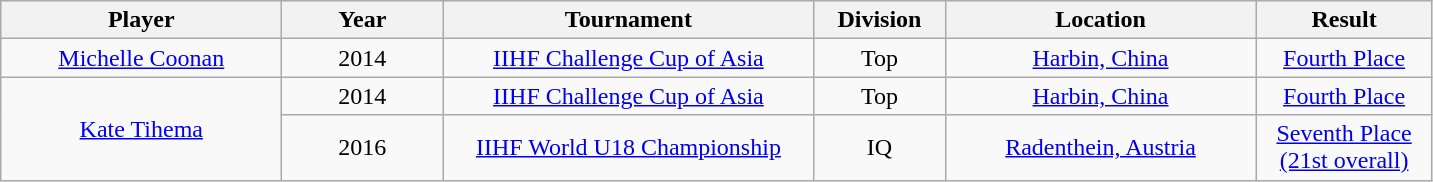<table class="wikitable" style="text-align: center;">
<tr>
<th scope="col" width="180px">Player</th>
<th scope="col" width="100px">Year</th>
<th scope="col" width="240px">Tournament</th>
<th scope="col" width="80px">Division</th>
<th scope="col" width="200px">Location</th>
<th scope="col" width="110px">Result</th>
</tr>
<tr>
<td> <a href='#'>Michelle Coonan</a></td>
<td>2014</td>
<td><a href='#'>IIHF Challenge Cup of Asia</a></td>
<td>Top</td>
<td> <a href='#'>Harbin, China</a></td>
<td><a href='#'>Fourth Place</a></td>
</tr>
<tr>
<td rowspan="4"> <a href='#'>Kate Tihema</a></td>
<td>2014</td>
<td><a href='#'>IIHF Challenge Cup of Asia</a></td>
<td>Top</td>
<td> <a href='#'>Harbin, China</a></td>
<td><a href='#'>Fourth Place</a></td>
</tr>
<tr>
<td>2016</td>
<td><a href='#'>IIHF World U18 Championship</a></td>
<td>IQ</td>
<td> <a href='#'>Radenthein, Austria</a></td>
<td><a href='#'>Seventh Place<br>(21st overall)</a></td>
</tr>
</table>
